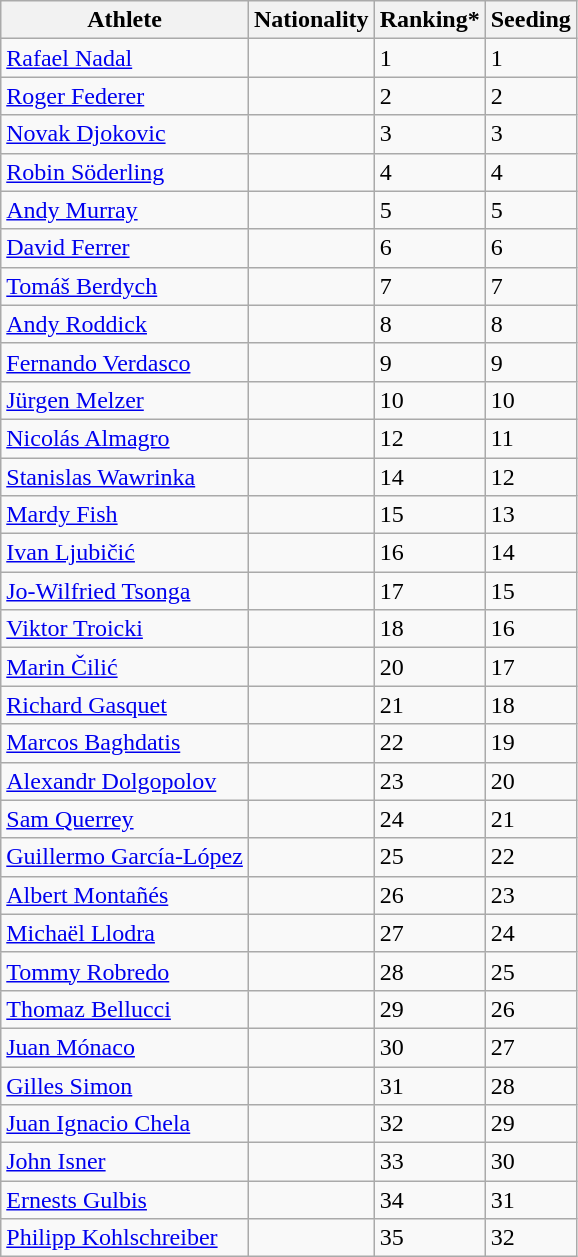<table class="wikitable" border="1">
<tr>
<th>Athlete</th>
<th>Nationality</th>
<th>Ranking*</th>
<th>Seeding</th>
</tr>
<tr>
<td><a href='#'>Rafael Nadal</a></td>
<td></td>
<td>1</td>
<td>1</td>
</tr>
<tr>
<td><a href='#'>Roger Federer</a></td>
<td></td>
<td>2</td>
<td>2</td>
</tr>
<tr>
<td><a href='#'>Novak Djokovic</a></td>
<td></td>
<td>3</td>
<td>3</td>
</tr>
<tr>
<td><a href='#'>Robin Söderling</a></td>
<td></td>
<td>4</td>
<td>4</td>
</tr>
<tr>
<td><a href='#'>Andy Murray</a></td>
<td></td>
<td>5</td>
<td>5</td>
</tr>
<tr>
<td><a href='#'>David Ferrer</a></td>
<td></td>
<td>6</td>
<td>6</td>
</tr>
<tr>
<td><a href='#'>Tomáš Berdych</a></td>
<td></td>
<td>7</td>
<td>7</td>
</tr>
<tr>
<td><a href='#'>Andy Roddick</a></td>
<td></td>
<td>8</td>
<td>8</td>
</tr>
<tr>
<td><a href='#'>Fernando Verdasco</a></td>
<td></td>
<td>9</td>
<td>9</td>
</tr>
<tr>
<td><a href='#'>Jürgen Melzer</a></td>
<td></td>
<td>10</td>
<td>10</td>
</tr>
<tr>
<td><a href='#'>Nicolás Almagro</a></td>
<td></td>
<td>12</td>
<td>11</td>
</tr>
<tr>
<td><a href='#'>Stanislas Wawrinka</a></td>
<td></td>
<td>14</td>
<td>12</td>
</tr>
<tr>
<td><a href='#'>Mardy Fish</a></td>
<td></td>
<td>15</td>
<td>13</td>
</tr>
<tr>
<td><a href='#'>Ivan Ljubičić</a></td>
<td></td>
<td>16</td>
<td>14</td>
</tr>
<tr>
<td><a href='#'>Jo-Wilfried Tsonga</a></td>
<td></td>
<td>17</td>
<td>15</td>
</tr>
<tr>
<td><a href='#'>Viktor Troicki</a></td>
<td></td>
<td>18</td>
<td>16</td>
</tr>
<tr>
<td><a href='#'>Marin Čilić</a></td>
<td></td>
<td>20</td>
<td>17</td>
</tr>
<tr>
<td><a href='#'>Richard Gasquet</a></td>
<td></td>
<td>21</td>
<td>18</td>
</tr>
<tr>
<td><a href='#'>Marcos Baghdatis</a></td>
<td></td>
<td>22</td>
<td>19</td>
</tr>
<tr>
<td><a href='#'>Alexandr Dolgopolov</a></td>
<td></td>
<td>23</td>
<td>20</td>
</tr>
<tr>
<td><a href='#'>Sam Querrey</a></td>
<td></td>
<td>24</td>
<td>21</td>
</tr>
<tr>
<td><a href='#'>Guillermo García-López</a></td>
<td></td>
<td>25</td>
<td>22</td>
</tr>
<tr>
<td><a href='#'>Albert Montañés</a></td>
<td></td>
<td>26</td>
<td>23</td>
</tr>
<tr>
<td><a href='#'>Michaël Llodra</a></td>
<td></td>
<td>27</td>
<td>24</td>
</tr>
<tr>
<td><a href='#'>Tommy Robredo</a></td>
<td></td>
<td>28</td>
<td>25</td>
</tr>
<tr>
<td><a href='#'>Thomaz Bellucci</a></td>
<td></td>
<td>29</td>
<td>26</td>
</tr>
<tr>
<td><a href='#'>Juan Mónaco</a></td>
<td></td>
<td>30</td>
<td>27</td>
</tr>
<tr>
<td><a href='#'>Gilles Simon</a></td>
<td></td>
<td>31</td>
<td>28</td>
</tr>
<tr>
<td><a href='#'>Juan Ignacio Chela</a></td>
<td></td>
<td>32</td>
<td>29</td>
</tr>
<tr>
<td><a href='#'>John Isner</a></td>
<td></td>
<td>33</td>
<td>30</td>
</tr>
<tr>
<td><a href='#'>Ernests Gulbis</a></td>
<td></td>
<td>34</td>
<td>31</td>
</tr>
<tr>
<td><a href='#'>Philipp Kohlschreiber</a></td>
<td></td>
<td>35</td>
<td>32</td>
</tr>
</table>
